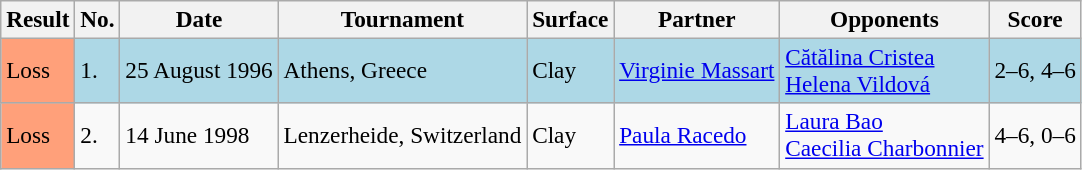<table class="sortable wikitable" style="font-size:97%;">
<tr>
<th>Result</th>
<th>No.</th>
<th>Date</th>
<th>Tournament</th>
<th>Surface</th>
<th>Partner</th>
<th>Opponents</th>
<th class="unsortable">Score</th>
</tr>
<tr bgcolor="lightblue">
<td style="background:#ffa07a;">Loss</td>
<td>1.</td>
<td>25 August 1996</td>
<td>Athens, Greece</td>
<td>Clay</td>
<td> <a href='#'>Virginie Massart</a></td>
<td> <a href='#'>Cătălina Cristea</a> <br> <a href='#'>Helena Vildová</a></td>
<td>2–6, 4–6</td>
</tr>
<tr>
<td style="background:#ffa07a;">Loss</td>
<td>2.</td>
<td>14 June 1998</td>
<td>Lenzerheide, Switzerland</td>
<td>Clay</td>
<td> <a href='#'>Paula Racedo</a></td>
<td> <a href='#'>Laura Bao</a> <br>  <a href='#'>Caecilia Charbonnier</a></td>
<td>4–6, 0–6</td>
</tr>
</table>
